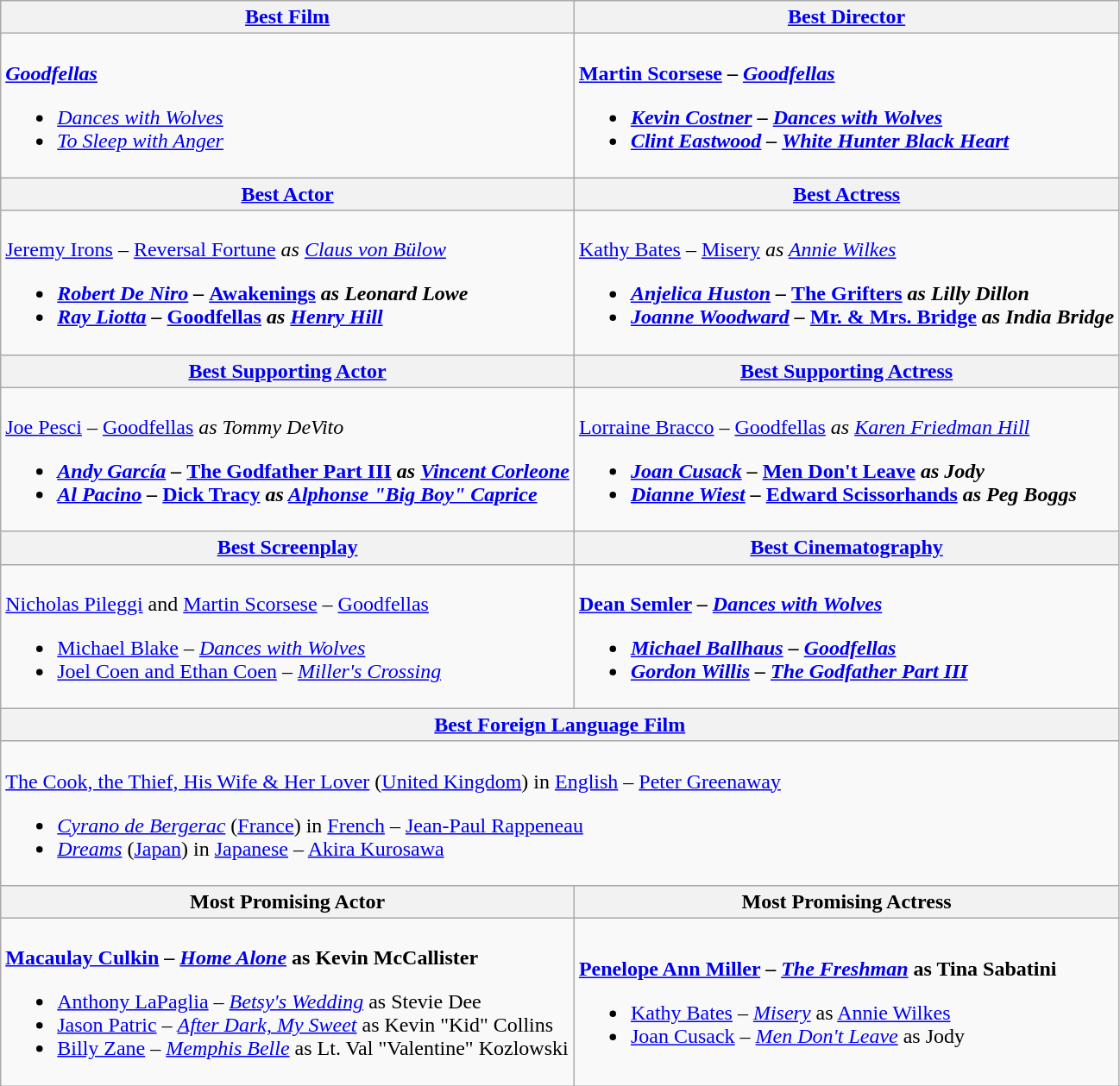<table class="wikitable">
<tr>
<th><a href='#'>Best Film</a></th>
<th><a href='#'>Best Director</a></th>
</tr>
<tr>
<td><br><strong><em><a href='#'>Goodfellas</a></em></strong><ul><li><em><a href='#'>Dances with Wolves</a></em></li><li><em><a href='#'>To Sleep with Anger</a></em></li></ul></td>
<td><br><strong><a href='#'>Martin Scorsese</a> – <em><a href='#'>Goodfellas</a><strong><em><ul><li><a href='#'>Kevin Costner</a> – </em><a href='#'>Dances with Wolves</a><em></li><li><a href='#'>Clint Eastwood</a> – </em><a href='#'>White Hunter Black Heart</a><em></li></ul></td>
</tr>
<tr>
<th><a href='#'>Best Actor</a></th>
<th><a href='#'>Best Actress</a></th>
</tr>
<tr>
<td><br></strong><a href='#'>Jeremy Irons</a> – </em><a href='#'>Reversal Fortune</a><em> as <a href='#'>Claus von Bülow</a><strong><ul><li><a href='#'>Robert De Niro</a> – </em><a href='#'>Awakenings</a><em> as Leonard Lowe</li><li><a href='#'>Ray Liotta</a> – </em><a href='#'>Goodfellas</a><em> as <a href='#'>Henry Hill</a></li></ul></td>
<td><br></strong><a href='#'>Kathy Bates</a> – </em><a href='#'>Misery</a><em> as <a href='#'>Annie Wilkes</a><strong><ul><li><a href='#'>Anjelica Huston</a> – </em><a href='#'>The Grifters</a><em> as Lilly Dillon</li><li><a href='#'>Joanne Woodward</a> – </em><a href='#'>Mr. & Mrs. Bridge</a><em> as India Bridge</li></ul></td>
</tr>
<tr>
<th><a href='#'>Best Supporting Actor</a></th>
<th><a href='#'>Best Supporting Actress</a></th>
</tr>
<tr>
<td><br></strong><a href='#'>Joe Pesci</a> – </em><a href='#'>Goodfellas</a><em> as Tommy DeVito<strong><ul><li><a href='#'>Andy García</a> – </em><a href='#'>The Godfather Part III</a><em> as <a href='#'>Vincent Corleone</a></li><li><a href='#'>Al Pacino</a> – </em><a href='#'>Dick Tracy</a><em> as <a href='#'>Alphonse "Big Boy" Caprice</a></li></ul></td>
<td><br></strong><a href='#'>Lorraine Bracco</a> – </em><a href='#'>Goodfellas</a><em> as <a href='#'>Karen Friedman Hill</a><strong><ul><li><a href='#'>Joan Cusack</a> – </em><a href='#'>Men Don't Leave</a><em> as Jody</li><li><a href='#'>Dianne Wiest</a> – </em><a href='#'>Edward Scissorhands</a><em> as Peg Boggs</li></ul></td>
</tr>
<tr>
<th><a href='#'>Best Screenplay</a></th>
<th><a href='#'>Best Cinematography</a></th>
</tr>
<tr>
<td><br></strong><a href='#'>Nicholas Pileggi</a> and <a href='#'>Martin Scorsese</a> – </em><a href='#'>Goodfellas</a></em></strong><ul><li><a href='#'>Michael Blake</a> – <em><a href='#'>Dances with Wolves</a></em></li><li><a href='#'>Joel Coen and Ethan Coen</a> – <em><a href='#'>Miller's Crossing</a></em></li></ul></td>
<td><br><strong><a href='#'>Dean Semler</a> – <em><a href='#'>Dances with Wolves</a><strong><em><ul><li><a href='#'>Michael Ballhaus</a> – </em><a href='#'>Goodfellas</a><em></li><li><a href='#'>Gordon Willis</a> – </em><a href='#'>The Godfather Part III</a><em></li></ul></td>
</tr>
<tr>
<th colspan="2"><a href='#'>Best Foreign Language Film</a></th>
</tr>
<tr>
<td valign="top" colspan="2"><br></em></strong><a href='#'>The Cook, the Thief, His Wife & Her Lover</a></em> (<a href='#'>United Kingdom</a>) in <a href='#'>English</a> – <a href='#'>Peter Greenaway</a></strong><ul><li><em><a href='#'>Cyrano de Bergerac</a></em> (<a href='#'>France</a>) in <a href='#'>French</a> – <a href='#'>Jean-Paul Rappeneau</a></li><li><em><a href='#'>Dreams</a></em> (<a href='#'>Japan</a>) in <a href='#'>Japanese</a> – <a href='#'>Akira Kurosawa</a></li></ul></td>
</tr>
<tr>
<th>Most Promising Actor</th>
<th>Most Promising Actress</th>
</tr>
<tr>
<td><br><strong><a href='#'>Macaulay Culkin</a> – <em><a href='#'>Home Alone</a></em> as Kevin McCallister</strong><ul><li><a href='#'>Anthony LaPaglia</a> – <em><a href='#'>Betsy's Wedding</a></em> as Stevie Dee</li><li><a href='#'>Jason Patric</a> – <em><a href='#'>After Dark, My Sweet</a></em> as Kevin "Kid" Collins</li><li><a href='#'>Billy Zane</a> – <em><a href='#'>Memphis Belle</a></em> as Lt. Val "Valentine" Kozlowski</li></ul></td>
<td><br><strong><a href='#'>Penelope Ann Miller</a> – <em><a href='#'>The Freshman</a></em> as Tina Sabatini</strong><ul><li><a href='#'>Kathy Bates</a> – <em><a href='#'>Misery</a></em> as <a href='#'>Annie Wilkes</a></li><li><a href='#'>Joan Cusack</a> – <em><a href='#'>Men Don't Leave</a></em> as Jody</li></ul></td>
</tr>
</table>
